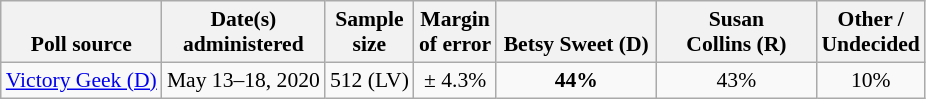<table class="wikitable" style="font-size:90%;text-align:center;">
<tr valign=bottom>
<th>Poll source</th>
<th>Date(s)<br>administered</th>
<th>Sample<br>size</th>
<th>Margin<br>of error</th>
<th style="width:100px;">Betsy Sweet (D)</th>
<th style="width:100px;">Susan<br>Collins (R)</th>
<th>Other /<br>Undecided</th>
</tr>
<tr>
<td style="text-align:left;"><a href='#'>Victory Geek (D)</a></td>
<td>May 13–18, 2020</td>
<td>512 (LV)</td>
<td>± 4.3%</td>
<td><strong>44%</strong></td>
<td>43%</td>
<td>10%</td>
</tr>
</table>
